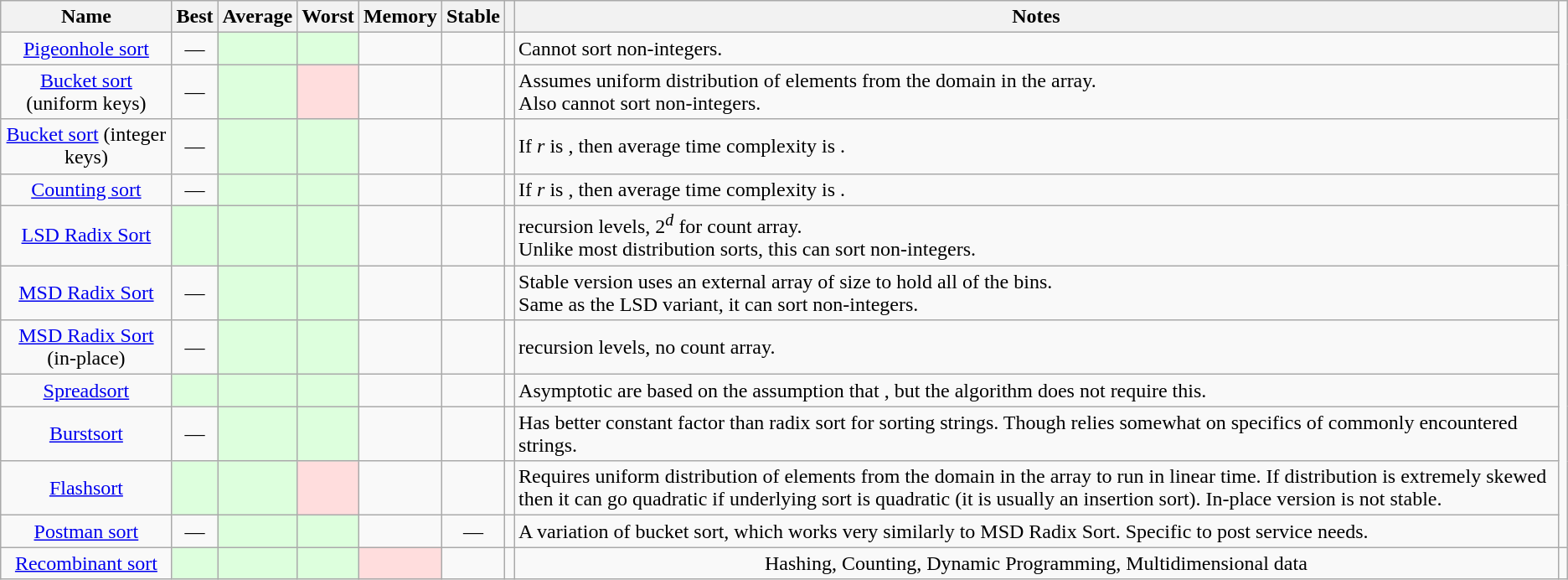<table class="wikitable sortable">
<tr>
<th>Name</th>
<th>Best</th>
<th>Average</th>
<th>Worst</th>
<th>Memory</th>
<th>Stable</th>
<th></th>
<th>Notes</th>
</tr>
<tr align="center">
<td><a href='#'>Pigeonhole sort</a></td>
<td>—</td>
<td style="background:#dfd"></td>
<td style="background:#dfd"></td>
<td></td>
<td></td>
<td></td>
<td align="left">Cannot sort non-integers.</td>
</tr>
<tr align="center">
<td><a href='#'>Bucket sort</a> (uniform keys)</td>
<td>—</td>
<td style="background:#dfd"></td>
<td style="background:#fdd"></td>
<td></td>
<td></td>
<td></td>
<td align="left">Assumes uniform distribution of elements from the domain in the array.<br>Also cannot sort non-integers.</td>
</tr>
<tr align="center">
<td><a href='#'>Bucket sort</a> (integer keys)</td>
<td>—</td>
<td style="background:#dfd"></td>
<td style="background:#dfd"></td>
<td></td>
<td></td>
<td></td>
<td align="left">If <em>r</em> is , then average time complexity is .</td>
</tr>
<tr align="center">
<td><a href='#'>Counting sort</a></td>
<td>—</td>
<td style="background:#dfd"></td>
<td style="background:#dfd"></td>
<td></td>
<td></td>
<td></td>
<td align="left">If <em>r</em> is , then average time complexity is .</td>
</tr>
<tr align="center">
<td><a href='#'>LSD Radix Sort</a></td>
<td style="background:#dfd"></td>
<td style="background:#dfd"></td>
<td style="background:#dfd"></td>
<td></td>
<td></td>
<td></td>
<td align="left"> recursion levels, 2<sup><em>d</em></sup> for count array.<br>Unlike most distribution sorts, this can sort non-integers.</td>
</tr>
<tr align="center">
<td><a href='#'>MSD Radix Sort</a></td>
<td>—</td>
<td style="background:#dfd"></td>
<td style="background:#dfd"></td>
<td></td>
<td></td>
<td></td>
<td align="left">Stable version uses an external array of size  to hold all of the bins.<br>Same as the LSD variant, it can sort non-integers.</td>
</tr>
<tr align="center">
<td><a href='#'>MSD Radix Sort</a> (in-place)</td>
<td>—</td>
<td style="background:#dfd"></td>
<td style="background:#dfd"></td>
<td></td>
<td></td>
<td></td>
<td align="left"> recursion levels, no count array.</td>
</tr>
<tr align="center">
<td><a href='#'>Spreadsort</a></td>
<td style="background:#dfd"></td>
<td style="background:#dfd"></td>
<td style="background:#dfd"></td>
<td></td>
<td></td>
<td></td>
<td align="left">Asymptotic are based on the assumption that , but the algorithm does not require this.</td>
</tr>
<tr align="center">
<td><a href='#'>Burstsort</a></td>
<td>—</td>
<td style="background:#dfd"></td>
<td style="background:#dfd"></td>
<td></td>
<td></td>
<td></td>
<td align="left">Has better constant factor than radix sort for sorting strings. Though relies somewhat on specifics of commonly encountered strings.</td>
</tr>
<tr align="center">
<td><a href='#'>Flashsort</a></td>
<td style="background:#dfd"></td>
<td style="background:#dfd"></td>
<td style="background:#fdd"></td>
<td></td>
<td></td>
<td></td>
<td align="left">Requires uniform distribution of elements from the domain in the array to run in linear time. If distribution is extremely skewed then it can go quadratic if underlying sort is quadratic (it is usually an insertion sort). In-place version is not stable.</td>
</tr>
<tr align="center">
<td><a href='#'>Postman sort</a></td>
<td>—</td>
<td style="background:#dfd"></td>
<td style="background:#dfd"></td>
<td></td>
<td>—</td>
<td></td>
<td align="left">A variation of bucket sort, which works very similarly to MSD Radix Sort. Specific to post service needs.</td>
</tr>
<tr align="center">
<td><a href='#'>Recombinant sort</a></td>
<td style="background:#dfd"></td>
<td style="background:#dfd"></td>
<td style="background:#dfd"></td>
<td style="background:#fdd"></td>
<td></td>
<td></td>
<td>Hashing, Counting, Dynamic Programming, Multidimensional data</td>
<td></td>
</tr>
</table>
